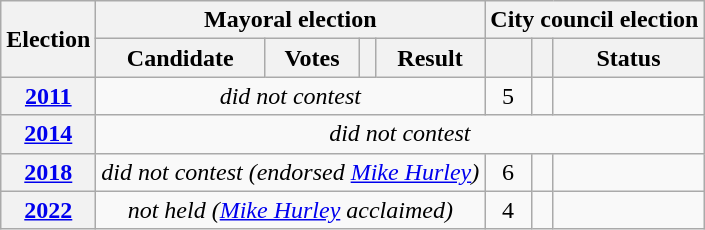<table class="wikitable sortable" style="text-align:center;">
<tr>
<th rowspan="2">Election</th>
<th colspan="4">Mayoral election</th>
<th colspan="3">City council election</th>
</tr>
<tr>
<th>Candidate</th>
<th>Votes</th>
<th></th>
<th>Result</th>
<th></th>
<th></th>
<th>Status</th>
</tr>
<tr>
<th><a href='#'>2011</a></th>
<td colspan="4"><em>did not contest</em></td>
<td>5</td>
<td></td>
<td></td>
</tr>
<tr>
<th><a href='#'>2014</a></th>
<td colspan="7"><em>did not contest</em></td>
</tr>
<tr>
<th><a href='#'>2018</a></th>
<td colspan="4"><em>did not contest (endorsed <a href='#'>Mike Hurley</a>)</em></td>
<td>6</td>
<td></td>
<td></td>
</tr>
<tr>
<th><a href='#'>2022</a></th>
<td colspan="4"><em>not held (<a href='#'>Mike Hurley</a> acclaimed)</em></td>
<td>4</td>
<td></td>
<td></td>
</tr>
</table>
